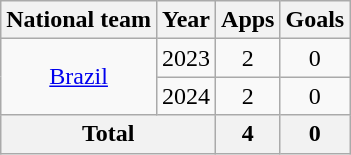<table class="wikitable" style="text-align:center">
<tr>
<th>National team</th>
<th>Year</th>
<th>Apps</th>
<th>Goals</th>
</tr>
<tr>
<td rowspan="2"><a href='#'>Brazil</a></td>
<td>2023</td>
<td>2</td>
<td>0</td>
</tr>
<tr>
<td>2024</td>
<td>2</td>
<td>0</td>
</tr>
<tr>
<th colspan="2">Total</th>
<th>4</th>
<th>0</th>
</tr>
</table>
